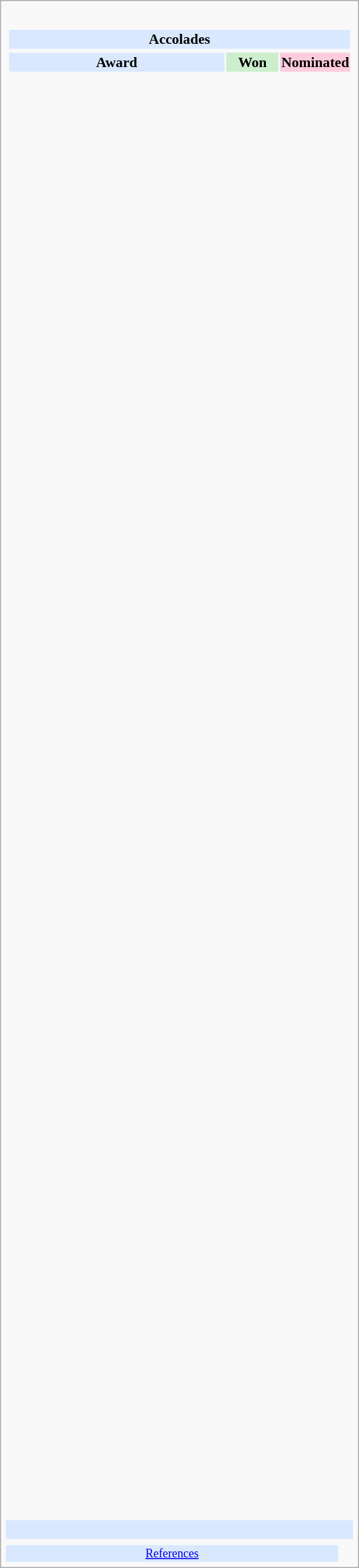<table class="infobox" style="width: 25em; text-align: left; font-size: 90%; vertical-align: middle;">
<tr>
<td colspan="4" style="text-align:center;"></td>
</tr>
<tr>
<td colspan=4><br><table class="collapsible collapsed" width=100%>
<tr>
<th colspan="4" style="background-color: #D9E8FF; text-align: center;">Accolades</th>
</tr>
<tr>
</tr>
<tr bgcolor=#D9E8FF>
<td style="text-align:center;"><strong>Award</strong></td>
<td style="text-align:center; background: #cceecc; text-size:0.9em" width=50><strong>Won</strong></td>
<td style="text-align:center; background: #ffccdd; text-size:0.9em" width=50><strong>Nominated</strong></td>
</tr>
<tr>
<td align="center"><br></td>
<td></td>
<td></td>
</tr>
<tr>
<td align="center"><br></td>
<td></td>
<td></td>
</tr>
<tr>
<td align="center"><br></td>
<td></td>
<td></td>
</tr>
<tr>
<td align="center"><br></td>
<td></td>
<td></td>
</tr>
<tr>
<td align="center"><br></td>
<td></td>
<td></td>
</tr>
<tr>
<td align="center"><br></td>
<td></td>
<td></td>
</tr>
<tr>
<td align="center"><br></td>
<td></td>
<td></td>
</tr>
<tr>
<td align="center"><br></td>
<td></td>
<td></td>
</tr>
<tr>
<td align="center"><br></td>
<td></td>
<td></td>
</tr>
<tr>
<td align="center"><br></td>
<td></td>
<td></td>
</tr>
<tr>
<td align="center"><br></td>
<td></td>
<td></td>
</tr>
<tr>
<td align="center"><br></td>
<td></td>
<td></td>
</tr>
<tr>
<td align="center"><br></td>
<td></td>
<td></td>
</tr>
<tr>
<td align="center"><br></td>
<td></td>
<td></td>
</tr>
<tr>
<td align="center"><br></td>
<td></td>
<td></td>
</tr>
<tr>
<td align="center"><br></td>
<td></td>
<td></td>
</tr>
<tr>
<td align="center"><br></td>
<td></td>
<td></td>
</tr>
<tr>
<td align="center"><br></td>
<td></td>
<td></td>
</tr>
<tr>
<td align="center"><br></td>
<td></td>
<td></td>
</tr>
<tr>
<td align="center"><br></td>
<td></td>
<td></td>
</tr>
<tr>
<td align="center"><br></td>
<td></td>
<td></td>
</tr>
<tr>
<td align="center"><br></td>
<td></td>
<td></td>
</tr>
<tr>
<td align="center"><br></td>
<td></td>
<td></td>
</tr>
<tr>
<td align="center"><br></td>
<td></td>
<td></td>
</tr>
<tr>
<td align="center"><br></td>
<td></td>
<td></td>
</tr>
<tr>
<td align="center"><br></td>
<td></td>
<td></td>
</tr>
<tr>
<td align="center"><br></td>
<td></td>
<td></td>
</tr>
<tr>
<td align="center"><br></td>
<td></td>
<td></td>
</tr>
<tr>
<td align="center"><br></td>
<td></td>
<td></td>
</tr>
<tr>
<td align="center"><br></td>
<td></td>
<td></td>
</tr>
<tr>
<td align="center"><br></td>
<td></td>
<td></td>
</tr>
<tr>
<td align="center"><br></td>
<td></td>
<td></td>
</tr>
<tr>
<td align="center"><br></td>
<td></td>
<td></td>
</tr>
<tr>
<td align="center"><br></td>
<td></td>
<td></td>
</tr>
<tr>
<td align="center"><br></td>
<td></td>
<td></td>
</tr>
<tr>
<td align="center"><br></td>
<td></td>
<td></td>
</tr>
<tr>
<td align="center"><br></td>
<td></td>
<td></td>
</tr>
<tr>
<td align="center"><br></td>
<td></td>
<td></td>
</tr>
<tr>
<td align="center"><br></td>
<td></td>
<td></td>
</tr>
<tr>
<td align="center"><br></td>
<td></td>
<td></td>
</tr>
<tr>
<td align="center"><br></td>
<td></td>
<td></td>
</tr>
<tr>
<td align="center"><br></td>
<td></td>
<td></td>
</tr>
<tr>
<td align="center"><br></td>
<td></td>
<td></td>
</tr>
<tr>
<td align="center"><br></td>
<td></td>
<td></td>
</tr>
<tr>
<td align="center"><br></td>
<td></td>
<td></td>
</tr>
<tr>
<td align="center"><br></td>
<td></td>
<td></td>
</tr>
<tr>
<td align="center"><br></td>
<td></td>
<td></td>
</tr>
<tr>
<td align="center"><br></td>
<td></td>
<td></td>
</tr>
<tr>
<td align="center"><br></td>
<td></td>
<td></td>
</tr>
<tr>
<td align="center"><br></td>
<td></td>
<td></td>
</tr>
<tr>
<td align="center"><br></td>
<td></td>
<td></td>
</tr>
<tr>
<td align="center"><br></td>
<td></td>
<td></td>
</tr>
<tr>
<td align="center"><br></td>
<td></td>
<td></td>
</tr>
<tr>
<td align="center"><br></td>
<td></td>
<td></td>
</tr>
<tr>
<td align="center"><br></td>
<td></td>
<td></td>
</tr>
<tr>
<td align="center"><br></td>
<td></td>
<td></td>
</tr>
<tr>
<td align="center"><br></td>
<td></td>
<td></td>
</tr>
<tr>
<td align="center"><br></td>
<td></td>
<td></td>
</tr>
<tr>
<td align="center"><br></td>
<td></td>
<td></td>
</tr>
<tr>
<td align="center"><br></td>
<td></td>
<td></td>
</tr>
<tr>
<td align="center"><br></td>
<td></td>
<td></td>
</tr>
<tr>
<td align="center"><br></td>
<td></td>
<td></td>
</tr>
<tr>
<td align="center"><br></td>
<td></td>
<td></td>
</tr>
<tr>
<td align="center"><br></td>
<td></td>
<td></td>
</tr>
<tr>
<td align="center"><br></td>
<td></td>
<td></td>
</tr>
<tr>
<td align="center"><br></td>
<td></td>
<td></td>
</tr>
<tr>
<td align="center"><br></td>
<td></td>
<td></td>
</tr>
<tr>
<td align="center"><br></td>
<td></td>
<td></td>
</tr>
<tr>
<td align="center"><br></td>
<td></td>
<td></td>
</tr>
</table>
</td>
</tr>
<tr style="background:#d9e8ff;">
<td style="text-align:center;" colspan="4"><br></td>
</tr>
<tr>
<td></td>
<td></td>
<td></td>
<td></td>
</tr>
<tr bgcolor=#D9E8FF>
<td colspan="3" style="font-size: smaller; text-align:center;"><a href='#'>References</a></td>
</tr>
</table>
